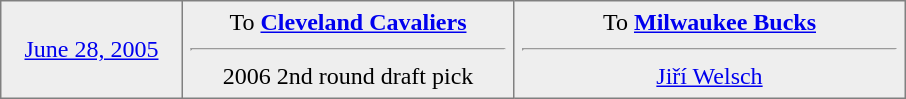<table border="1" style="border-collapse:collapse; text-align:center;"  cellpadding="5">
<tr style="background:#eee;">
<td style="width:110px"><a href='#'>June 28, 2005</a></td>
<td style="width:210px; vertical-align:top;">To <strong><a href='#'>Cleveland Cavaliers</a></strong> <hr>2006 2nd round draft pick</td>
<td style="width:250px; vertical-align:top;">To <strong><a href='#'>Milwaukee Bucks</a></strong> <hr><a href='#'>Jiří Welsch</a></td>
</tr>
</table>
